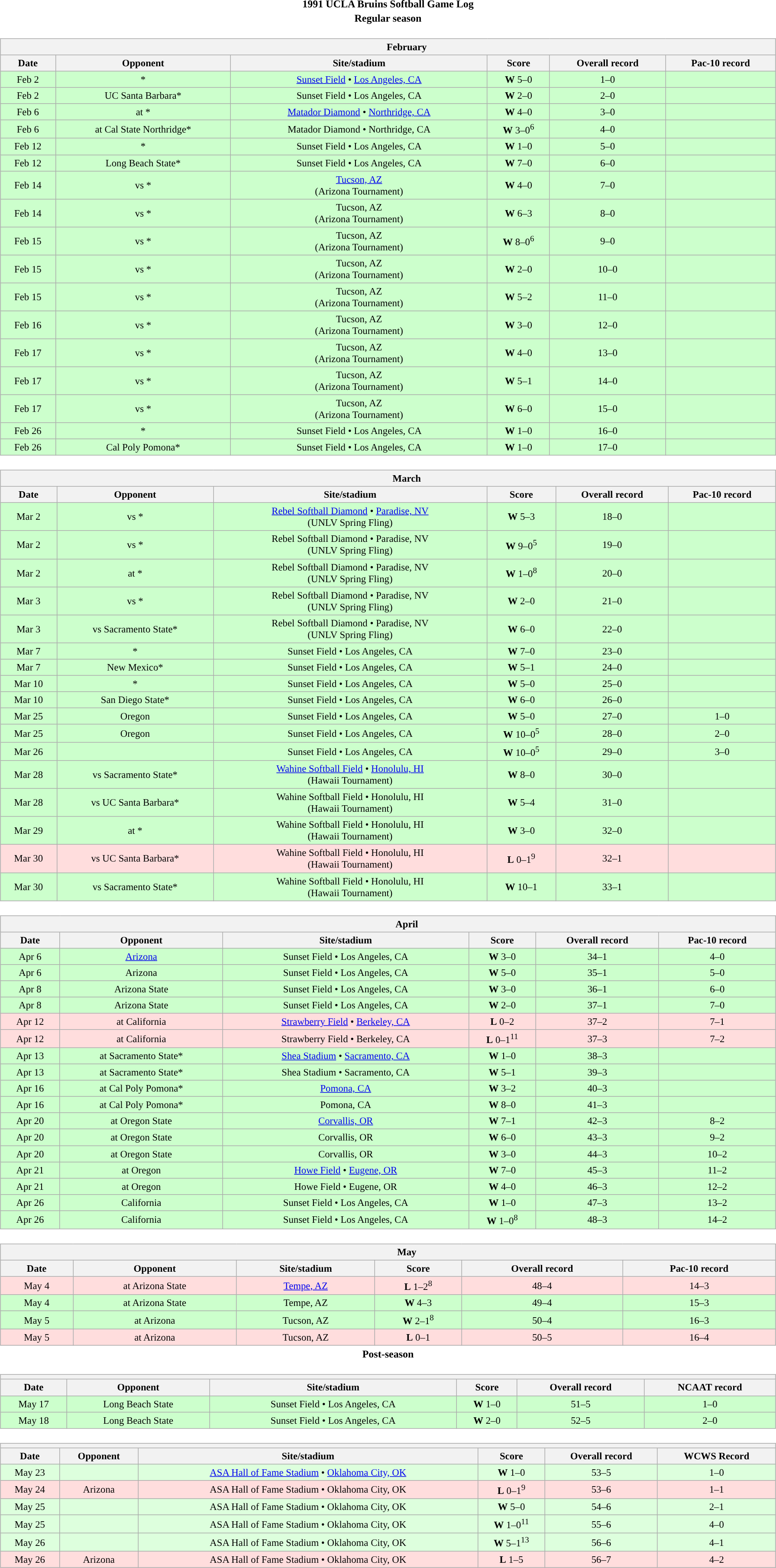<table class="toccolours" width=95% style="margin:1.5em auto; text-align:center;">
<tr>
<th colspan=2>1991 UCLA Bruins Softball Game Log</th>
</tr>
<tr>
<th colspan=2>Regular season</th>
</tr>
<tr valign="top">
<td><br><table class="wikitable collapsible collapsed" style="margin:auto; font-size:95%; width:100%">
<tr>
<th colspan=10 style="padding-left:4em;">February</th>
</tr>
<tr>
<th>Date</th>
<th>Opponent</th>
<th>Site/stadium</th>
<th>Score</th>
<th>Overall record</th>
<th>Pac-10 record</th>
</tr>
<tr bgcolor=ccffcc>
<td>Feb 2</td>
<td>*</td>
<td><a href='#'>Sunset Field</a> • <a href='#'>Los Angeles, CA</a></td>
<td><strong>W</strong> 5–0</td>
<td>1–0</td>
<td></td>
</tr>
<tr bgcolor=ccffcc>
<td>Feb 2</td>
<td>UC Santa Barbara*</td>
<td>Sunset Field • Los Angeles, CA</td>
<td><strong>W</strong> 2–0</td>
<td>2–0</td>
<td></td>
</tr>
<tr bgcolor=ccffcc>
<td>Feb 6</td>
<td>at *</td>
<td><a href='#'>Matador Diamond</a> • <a href='#'>Northridge, CA</a></td>
<td><strong>W</strong> 4–0</td>
<td>3–0</td>
<td></td>
</tr>
<tr bgcolor=ccffcc>
<td>Feb 6</td>
<td>at Cal State Northridge*</td>
<td>Matador Diamond • Northridge, CA</td>
<td><strong>W</strong> 3–0<sup>6</sup></td>
<td>4–0</td>
<td></td>
</tr>
<tr bgcolor=ccffcc>
<td>Feb 12</td>
<td>*</td>
<td>Sunset Field • Los Angeles, CA</td>
<td><strong>W</strong> 1–0</td>
<td>5–0</td>
<td></td>
</tr>
<tr bgcolor=ccffcc>
<td>Feb 12</td>
<td>Long Beach State*</td>
<td>Sunset Field • Los Angeles, CA</td>
<td><strong>W</strong> 7–0</td>
<td>6–0</td>
<td></td>
</tr>
<tr bgcolor=ccffcc>
<td>Feb 14</td>
<td>vs *</td>
<td><a href='#'>Tucson, AZ</a><br>(Arizona Tournament)</td>
<td><strong>W</strong> 4–0</td>
<td>7–0</td>
<td></td>
</tr>
<tr bgcolor=ccffcc>
<td>Feb 14</td>
<td>vs *</td>
<td>Tucson, AZ<br>(Arizona Tournament)</td>
<td><strong>W</strong> 6–3</td>
<td>8–0</td>
<td></td>
</tr>
<tr bgcolor=ccffcc>
<td>Feb 15</td>
<td>vs *</td>
<td>Tucson, AZ<br>(Arizona Tournament)</td>
<td><strong>W</strong> 8–0<sup>6</sup></td>
<td>9–0</td>
<td></td>
</tr>
<tr bgcolor=ccffcc>
<td>Feb 15</td>
<td>vs *</td>
<td>Tucson, AZ<br>(Arizona Tournament)</td>
<td><strong>W</strong> 2–0</td>
<td>10–0</td>
<td></td>
</tr>
<tr bgcolor=ccffcc>
<td>Feb 15</td>
<td>vs *</td>
<td>Tucson, AZ<br>(Arizona Tournament)</td>
<td><strong>W</strong> 5–2</td>
<td>11–0</td>
<td></td>
</tr>
<tr bgcolor=ccffcc>
<td>Feb 16</td>
<td>vs *</td>
<td>Tucson, AZ<br>(Arizona Tournament)</td>
<td><strong>W</strong> 3–0</td>
<td>12–0</td>
<td></td>
</tr>
<tr bgcolor=ccffcc>
<td>Feb 17</td>
<td>vs *</td>
<td>Tucson, AZ<br>(Arizona Tournament)</td>
<td><strong>W</strong> 4–0</td>
<td>13–0</td>
<td></td>
</tr>
<tr bgcolor=ccffcc>
<td>Feb 17</td>
<td>vs *</td>
<td>Tucson, AZ<br>(Arizona Tournament)</td>
<td><strong>W</strong> 5–1</td>
<td>14–0</td>
<td></td>
</tr>
<tr bgcolor=ccffcc>
<td>Feb 17</td>
<td>vs *</td>
<td>Tucson, AZ<br>(Arizona Tournament)</td>
<td><strong>W</strong> 6–0</td>
<td>15–0</td>
<td></td>
</tr>
<tr bgcolor=ccffcc>
<td>Feb 26</td>
<td>*</td>
<td>Sunset Field • Los Angeles, CA</td>
<td><strong>W</strong> 1–0</td>
<td>16–0</td>
<td></td>
</tr>
<tr bgcolor=ccffcc>
<td>Feb 26</td>
<td>Cal Poly Pomona*</td>
<td>Sunset Field • Los Angeles, CA</td>
<td><strong>W</strong> 1–0</td>
<td>17–0</td>
<td></td>
</tr>
</table>
</td>
</tr>
<tr>
<td><br><table class="wikitable collapsible collapsed" style="margin:auto; font-size:95%; width:100%">
<tr>
<th colspan=10 style="padding-left:4em;">March</th>
</tr>
<tr>
<th>Date</th>
<th>Opponent</th>
<th>Site/stadium</th>
<th>Score</th>
<th>Overall record</th>
<th>Pac-10 record</th>
</tr>
<tr bgcolor=ccffcc>
<td>Mar 2</td>
<td>vs *</td>
<td><a href='#'>Rebel Softball Diamond</a> • <a href='#'>Paradise, NV</a><br>(UNLV Spring Fling)</td>
<td><strong>W</strong> 5–3</td>
<td>18–0</td>
<td></td>
</tr>
<tr bgcolor=ccffcc>
<td>Mar 2</td>
<td>vs *</td>
<td>Rebel Softball Diamond • Paradise, NV<br>(UNLV Spring Fling)</td>
<td><strong>W</strong> 9–0<sup>5</sup></td>
<td>19–0</td>
<td></td>
</tr>
<tr bgcolor=ccffcc>
<td>Mar 2</td>
<td>at *</td>
<td>Rebel Softball Diamond • Paradise, NV<br>(UNLV Spring Fling)</td>
<td><strong>W</strong> 1–0<sup>8</sup></td>
<td>20–0</td>
<td></td>
</tr>
<tr bgcolor=ccffcc>
<td>Mar 3</td>
<td>vs *</td>
<td>Rebel Softball Diamond • Paradise, NV<br>(UNLV Spring Fling)</td>
<td><strong>W</strong> 2–0</td>
<td>21–0</td>
<td></td>
</tr>
<tr bgcolor=ccffcc>
<td>Mar 3</td>
<td>vs Sacramento State*</td>
<td>Rebel Softball Diamond • Paradise, NV<br>(UNLV Spring Fling)</td>
<td><strong>W</strong> 6–0</td>
<td>22–0</td>
<td></td>
</tr>
<tr bgcolor=ccffcc>
<td>Mar 7</td>
<td>*</td>
<td>Sunset Field • Los Angeles, CA</td>
<td><strong>W</strong> 7–0</td>
<td>23–0</td>
<td></td>
</tr>
<tr bgcolor=ccffcc>
<td>Mar 7</td>
<td>New Mexico*</td>
<td>Sunset Field • Los Angeles, CA</td>
<td><strong>W</strong> 5–1</td>
<td>24–0</td>
<td></td>
</tr>
<tr bgcolor=ccffcc>
<td>Mar 10</td>
<td>*</td>
<td>Sunset Field • Los Angeles, CA</td>
<td><strong>W</strong> 5–0</td>
<td>25–0</td>
<td></td>
</tr>
<tr bgcolor=ccffcc>
<td>Mar 10</td>
<td>San Diego State*</td>
<td>Sunset Field • Los Angeles, CA</td>
<td><strong>W</strong> 6–0</td>
<td>26–0</td>
<td></td>
</tr>
<tr bgcolor=ccffcc>
<td>Mar 25</td>
<td>Oregon</td>
<td>Sunset Field • Los Angeles, CA</td>
<td><strong>W</strong> 5–0</td>
<td>27–0</td>
<td>1–0</td>
</tr>
<tr bgcolor=ccffcc>
<td>Mar 25</td>
<td>Oregon</td>
<td>Sunset Field • Los Angeles, CA</td>
<td><strong>W</strong> 10–0<sup>5</sup></td>
<td>28–0</td>
<td>2–0</td>
</tr>
<tr bgcolor=ccffcc>
<td>Mar 26</td>
<td></td>
<td>Sunset Field • Los Angeles, CA</td>
<td><strong>W</strong> 10–0<sup>5</sup></td>
<td>29–0</td>
<td>3–0</td>
</tr>
<tr bgcolor=ccffcc>
<td>Mar 28</td>
<td>vs Sacramento State*</td>
<td><a href='#'>Wahine Softball Field</a> • <a href='#'>Honolulu, HI</a><br>(Hawaii Tournament)</td>
<td><strong>W</strong> 8–0</td>
<td>30–0</td>
<td></td>
</tr>
<tr bgcolor=ccffcc>
<td>Mar 28</td>
<td>vs UC Santa Barbara*</td>
<td>Wahine Softball Field • Honolulu, HI<br>(Hawaii Tournament)</td>
<td><strong>W</strong> 5–4</td>
<td>31–0</td>
<td></td>
</tr>
<tr bgcolor=ccffcc>
<td>Mar 29</td>
<td>at *</td>
<td>Wahine Softball Field • Honolulu, HI<br>(Hawaii Tournament)</td>
<td><strong>W</strong> 3–0</td>
<td>32–0</td>
<td></td>
</tr>
<tr bgcolor=ffdddd>
<td>Mar 30</td>
<td>vs UC Santa Barbara*</td>
<td>Wahine Softball Field • Honolulu, HI<br>(Hawaii Tournament)</td>
<td><strong>L</strong> 0–1<sup>9</sup></td>
<td>32–1</td>
<td></td>
</tr>
<tr bgcolor=ccffcc>
<td>Mar 30</td>
<td>vs Sacramento State*</td>
<td>Wahine Softball Field • Honolulu, HI<br>(Hawaii Tournament)</td>
<td><strong>W</strong> 10–1</td>
<td>33–1</td>
<td></td>
</tr>
</table>
</td>
</tr>
<tr>
<td><br><table class="wikitable collapsible collapsed" style="margin:auto; font-size:95%; width:100%">
<tr>
<th colspan=10 style="padding-left:4em;">April</th>
</tr>
<tr>
<th>Date</th>
<th>Opponent</th>
<th>Site/stadium</th>
<th>Score</th>
<th>Overall record</th>
<th>Pac-10 record</th>
</tr>
<tr bgcolor=ccffcc>
<td>Apr 6</td>
<td><a href='#'>Arizona</a></td>
<td>Sunset Field • Los Angeles, CA</td>
<td><strong>W</strong> 3–0</td>
<td>34–1</td>
<td>4–0</td>
</tr>
<tr bgcolor=ccffcc>
<td>Apr 6</td>
<td>Arizona</td>
<td>Sunset Field • Los Angeles, CA</td>
<td><strong>W</strong> 5–0</td>
<td>35–1</td>
<td>5–0</td>
</tr>
<tr bgcolor=ccffcc>
<td>Apr 8</td>
<td>Arizona State</td>
<td>Sunset Field • Los Angeles, CA</td>
<td><strong>W</strong> 3–0</td>
<td>36–1</td>
<td>6–0</td>
</tr>
<tr bgcolor=ccffcc>
<td>Apr 8</td>
<td>Arizona State</td>
<td>Sunset Field • Los Angeles, CA</td>
<td><strong>W</strong> 2–0</td>
<td>37–1</td>
<td>7–0</td>
</tr>
<tr bgcolor=ffdddd>
<td>Apr 12</td>
<td>at California</td>
<td><a href='#'>Strawberry Field</a> • <a href='#'>Berkeley, CA</a></td>
<td><strong>L</strong> 0–2</td>
<td>37–2</td>
<td>7–1</td>
</tr>
<tr bgcolor=ffdddd>
<td>Apr 12</td>
<td>at California</td>
<td>Strawberry Field • Berkeley, CA</td>
<td><strong>L</strong> 0–1<sup>11</sup></td>
<td>37–3</td>
<td>7–2</td>
</tr>
<tr bgcolor=ccffcc>
<td>Apr 13</td>
<td>at Sacramento State*</td>
<td><a href='#'>Shea Stadium</a> • <a href='#'>Sacramento, CA</a></td>
<td><strong>W</strong> 1–0</td>
<td>38–3</td>
<td></td>
</tr>
<tr bgcolor=ccffcc>
<td>Apr 13</td>
<td>at Sacramento State*</td>
<td>Shea Stadium • Sacramento, CA</td>
<td><strong>W</strong> 5–1</td>
<td>39–3</td>
<td></td>
</tr>
<tr bgcolor=ccffcc>
<td>Apr 16</td>
<td>at Cal Poly Pomona*</td>
<td><a href='#'>Pomona, CA</a></td>
<td><strong>W</strong> 3–2</td>
<td>40–3</td>
<td></td>
</tr>
<tr bgcolor=ccffcc>
<td>Apr 16</td>
<td>at Cal Poly Pomona*</td>
<td>Pomona, CA</td>
<td><strong>W</strong> 8–0</td>
<td>41–3</td>
<td></td>
</tr>
<tr bgcolor=ccffcc>
<td>Apr 20</td>
<td>at Oregon State</td>
<td><a href='#'>Corvallis, OR</a></td>
<td><strong>W</strong> 7–1</td>
<td>42–3</td>
<td>8–2</td>
</tr>
<tr bgcolor=ccffcc>
<td>Apr 20</td>
<td>at Oregon State</td>
<td>Corvallis, OR</td>
<td><strong>W</strong> 6–0</td>
<td>43–3</td>
<td>9–2</td>
</tr>
<tr bgcolor=ccffcc>
<td>Apr 20</td>
<td>at Oregon State</td>
<td>Corvallis, OR</td>
<td><strong>W</strong> 3–0</td>
<td>44–3</td>
<td>10–2</td>
</tr>
<tr bgcolor=ccffcc>
<td>Apr 21</td>
<td>at Oregon</td>
<td><a href='#'>Howe Field</a> • <a href='#'>Eugene, OR</a></td>
<td><strong>W</strong> 7–0</td>
<td>45–3</td>
<td>11–2</td>
</tr>
<tr bgcolor=ccffcc>
<td>Apr 21</td>
<td>at Oregon</td>
<td>Howe Field • Eugene, OR</td>
<td><strong>W</strong> 4–0</td>
<td>46–3</td>
<td>12–2</td>
</tr>
<tr bgcolor=ccffcc>
<td>Apr 26</td>
<td>California</td>
<td>Sunset Field • Los Angeles, CA</td>
<td><strong>W</strong> 1–0</td>
<td>47–3</td>
<td>13–2</td>
</tr>
<tr bgcolor=ccffcc>
<td>Apr 26</td>
<td>California</td>
<td>Sunset Field • Los Angeles, CA</td>
<td><strong>W</strong> 1–0<sup>8</sup></td>
<td>48–3</td>
<td>14–2</td>
</tr>
</table>
</td>
</tr>
<tr>
<td><br><table class="wikitable collapsible collapsed" style="margin:auto; font-size:95%; width:100%">
<tr>
<th colspan=10 style="padding-left:4em;">May</th>
</tr>
<tr>
<th>Date</th>
<th>Opponent</th>
<th>Site/stadium</th>
<th>Score</th>
<th>Overall record</th>
<th>Pac-10 record</th>
</tr>
<tr bgcolor=ffdddd>
<td>May 4</td>
<td>at Arizona State</td>
<td><a href='#'>Tempe, AZ</a></td>
<td><strong>L</strong> 1–2<sup>8</sup></td>
<td>48–4</td>
<td>14–3</td>
</tr>
<tr bgcolor=ccffcc>
<td>May 4</td>
<td>at Arizona State</td>
<td>Tempe, AZ</td>
<td><strong>W</strong> 4–3</td>
<td>49–4</td>
<td>15–3</td>
</tr>
<tr bgcolor=ccffcc>
<td>May 5</td>
<td>at Arizona</td>
<td>Tucson, AZ</td>
<td><strong>W</strong> 2–1<sup>8</sup></td>
<td>50–4</td>
<td>16–3</td>
</tr>
<tr bgcolor=ffdddd>
<td>May 5</td>
<td>at Arizona</td>
<td>Tucson, AZ</td>
<td><strong>L</strong> 0–1</td>
<td>50–5</td>
<td>16–4</td>
</tr>
</table>
</td>
</tr>
<tr>
<th colspan=2>Post-season</th>
</tr>
<tr>
<td><br><table class="wikitable collapsible collapsed" style="margin:auto; font-size:95%; width:100%">
<tr>
<th colspan=10 style="padding-left:4em;"><a href='#'></a></th>
</tr>
<tr>
<th>Date</th>
<th>Opponent</th>
<th>Site/stadium</th>
<th>Score</th>
<th>Overall record</th>
<th>NCAAT record</th>
</tr>
<tr bgcolor=ccffcc>
<td>May 17</td>
<td>Long Beach State</td>
<td>Sunset Field • Los Angeles, CA</td>
<td><strong>W</strong> 1–0</td>
<td>51–5</td>
<td>1–0</td>
</tr>
<tr bgcolor=ccffcc>
<td>May 18</td>
<td>Long Beach State</td>
<td>Sunset Field • Los Angeles, CA</td>
<td><strong>W</strong> 2–0</td>
<td>52–5</td>
<td>2–0</td>
</tr>
</table>
</td>
</tr>
<tr>
<td><br><table class="wikitable collapsible collapsed" style="margin:auto; font-size:95%; width:100%">
<tr>
<th colspan=10 style="padding-left:4em;"><a href='#'></a></th>
</tr>
<tr>
<th>Date</th>
<th>Opponent</th>
<th>Site/stadium</th>
<th>Score</th>
<th>Overall record</th>
<th>WCWS Record</th>
</tr>
<tr bgcolor=ddffdd>
<td>May 23</td>
<td></td>
<td><a href='#'>ASA Hall of Fame Stadium</a> • <a href='#'>Oklahoma City, OK</a></td>
<td><strong>W</strong> 1–0</td>
<td>53–5</td>
<td>1–0</td>
</tr>
<tr bgcolor=ffdddd>
<td>May 24</td>
<td>Arizona</td>
<td>ASA Hall of Fame Stadium • Oklahoma City, OK</td>
<td><strong>L</strong> 0–1<sup>9</sup></td>
<td>53–6</td>
<td>1–1</td>
</tr>
<tr bgcolor=ddffdd>
<td>May 25</td>
<td></td>
<td>ASA Hall of Fame Stadium • Oklahoma City, OK</td>
<td><strong>W</strong> 5–0</td>
<td>54–6</td>
<td>2–1</td>
</tr>
<tr bgcolor=ddffdd>
<td>May 25</td>
<td></td>
<td>ASA Hall of Fame Stadium • Oklahoma City, OK</td>
<td><strong>W</strong> 1–0<sup>11</sup></td>
<td>55–6</td>
<td>4–0</td>
</tr>
<tr bgcolor=ddffdd>
<td>May 26</td>
<td></td>
<td>ASA Hall of Fame Stadium • Oklahoma City, OK</td>
<td><strong>W</strong> 5–1<sup>13</sup></td>
<td>56–6</td>
<td>4–1</td>
</tr>
<tr bgcolor=ffdddd>
<td>May 26</td>
<td>Arizona</td>
<td>ASA Hall of Fame Stadium • Oklahoma City, OK</td>
<td><strong>L</strong> 1–5</td>
<td>56–7</td>
<td>4–2</td>
</tr>
</table>
</td>
</tr>
</table>
